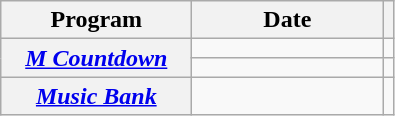<table class="wikitable plainrowheaders sortable" style="text-align:center">
<tr>
<th scope="col" width="120">Program </th>
<th scope="col" width="120">Date</th>
<th scope="col" class="unsortable"></th>
</tr>
<tr>
<th scope="row" rowspan="2"><em><a href='#'>M Countdown</a></em></th>
<td></td>
<td style="text-align:center"></td>
</tr>
<tr>
<td></td>
<td style="text-align:center"></td>
</tr>
<tr>
<th scope="row"><em><a href='#'>Music Bank</a></em></th>
<td></td>
<td style="text-align:center"></td>
</tr>
</table>
